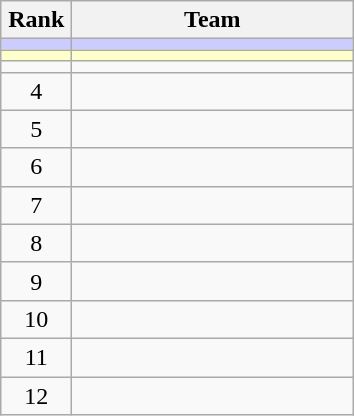<table class="wikitable" style="text-align: center;">
<tr>
<th width=40>Rank</th>
<th width=180>Team</th>
</tr>
<tr bgcolor=#ccccff>
<td></td>
<td align="left"></td>
</tr>
<tr bgcolor=#ffffcc>
<td></td>
<td align="left"></td>
</tr>
<tr>
<td></td>
<td align="left"></td>
</tr>
<tr>
<td>4</td>
<td align="left"></td>
</tr>
<tr>
<td>5</td>
<td align="left"></td>
</tr>
<tr>
<td>6</td>
<td align="left"></td>
</tr>
<tr>
<td>7</td>
<td align="left"></td>
</tr>
<tr>
<td>8</td>
<td align="left"></td>
</tr>
<tr>
<td>9</td>
<td align="left"></td>
</tr>
<tr>
<td>10</td>
<td align="left"></td>
</tr>
<tr>
<td>11</td>
<td align="left"></td>
</tr>
<tr>
<td>12</td>
<td align="left"></td>
</tr>
</table>
